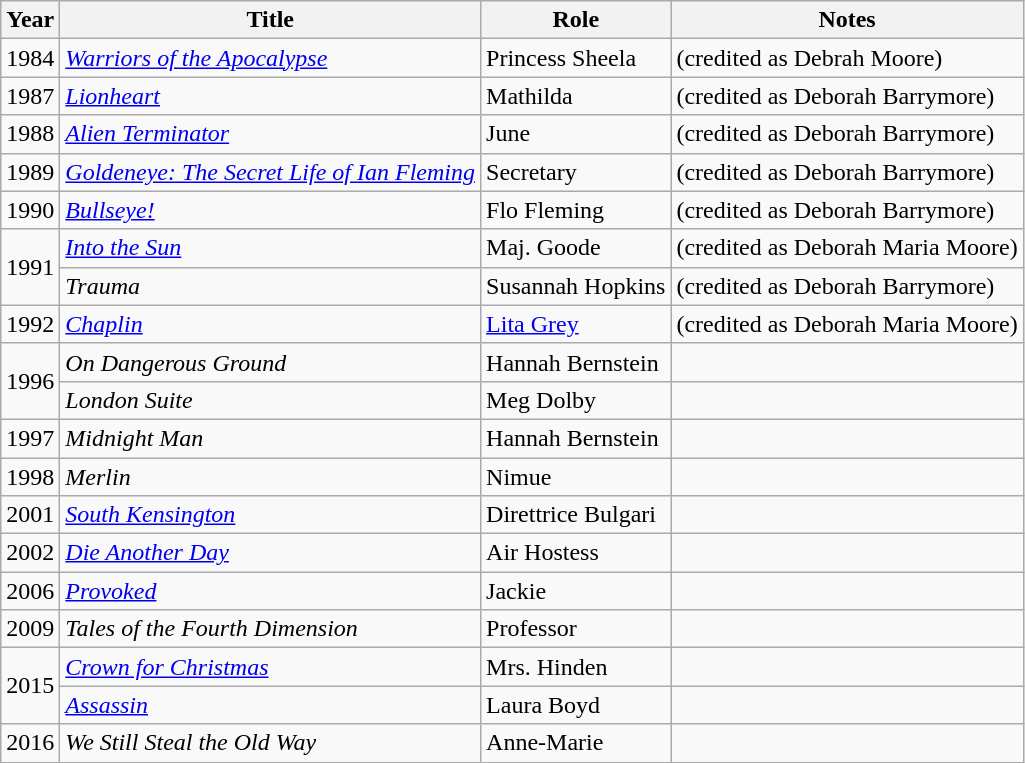<table class="wikitable">
<tr>
<th>Year</th>
<th>Title</th>
<th>Role</th>
<th class="unsortable">Notes</th>
</tr>
<tr>
<td>1984</td>
<td><em><a href='#'>Warriors of the Apocalypse</a></em></td>
<td>Princess Sheela</td>
<td>(credited as Debrah Moore)</td>
</tr>
<tr>
<td>1987</td>
<td><em><a href='#'>Lionheart</a></em></td>
<td>Mathilda</td>
<td>(credited as Deborah Barrymore)</td>
</tr>
<tr>
<td>1988</td>
<td><em><a href='#'>Alien Terminator</a></em></td>
<td>June</td>
<td>(credited as Deborah Barrymore)</td>
</tr>
<tr>
<td>1989</td>
<td><em><a href='#'>Goldeneye: The Secret Life of Ian Fleming</a></em></td>
<td>Secretary</td>
<td>(credited as Deborah Barrymore)</td>
</tr>
<tr>
<td>1990</td>
<td><em><a href='#'>Bullseye!</a></em></td>
<td>Flo Fleming</td>
<td>(credited as Deborah Barrymore)</td>
</tr>
<tr>
<td rowspan="2">1991</td>
<td><em><a href='#'>Into the Sun</a></em></td>
<td>Maj. Goode</td>
<td>(credited as Deborah Maria Moore)</td>
</tr>
<tr>
<td><em>Trauma</em></td>
<td>Susannah Hopkins</td>
<td>(credited as Deborah Barrymore)</td>
</tr>
<tr>
<td>1992</td>
<td><em><a href='#'>Chaplin</a></em></td>
<td><a href='#'>Lita Grey</a></td>
<td>(credited as Deborah Maria Moore)</td>
</tr>
<tr>
<td rowspan="2">1996</td>
<td><em>On Dangerous Ground</em></td>
<td>Hannah Bernstein</td>
<td></td>
</tr>
<tr>
<td><em>London Suite</em></td>
<td>Meg Dolby</td>
<td></td>
</tr>
<tr>
<td>1997</td>
<td><em>Midnight Man</em></td>
<td>Hannah Bernstein</td>
<td></td>
</tr>
<tr>
<td>1998</td>
<td><em>Merlin</em></td>
<td>Nimue</td>
<td></td>
</tr>
<tr>
<td>2001</td>
<td><em><a href='#'>South Kensington</a></em></td>
<td>Direttrice Bulgari</td>
<td></td>
</tr>
<tr>
<td>2002</td>
<td><em><a href='#'>Die Another Day</a></em></td>
<td>Air Hostess</td>
<td></td>
</tr>
<tr>
<td>2006</td>
<td><em><a href='#'>Provoked</a></em></td>
<td>Jackie</td>
<td></td>
</tr>
<tr>
<td>2009</td>
<td><em>Tales of the Fourth Dimension</em></td>
<td>Professor</td>
<td></td>
</tr>
<tr>
<td rowspan="2">2015</td>
<td><em><a href='#'>Crown for Christmas</a></em></td>
<td>Mrs. Hinden</td>
<td></td>
</tr>
<tr>
<td><em><a href='#'>Assassin</a></em></td>
<td>Laura Boyd</td>
<td></td>
</tr>
<tr>
<td>2016</td>
<td><em>We Still Steal the Old Way</em></td>
<td>Anne-Marie</td>
<td></td>
</tr>
</table>
